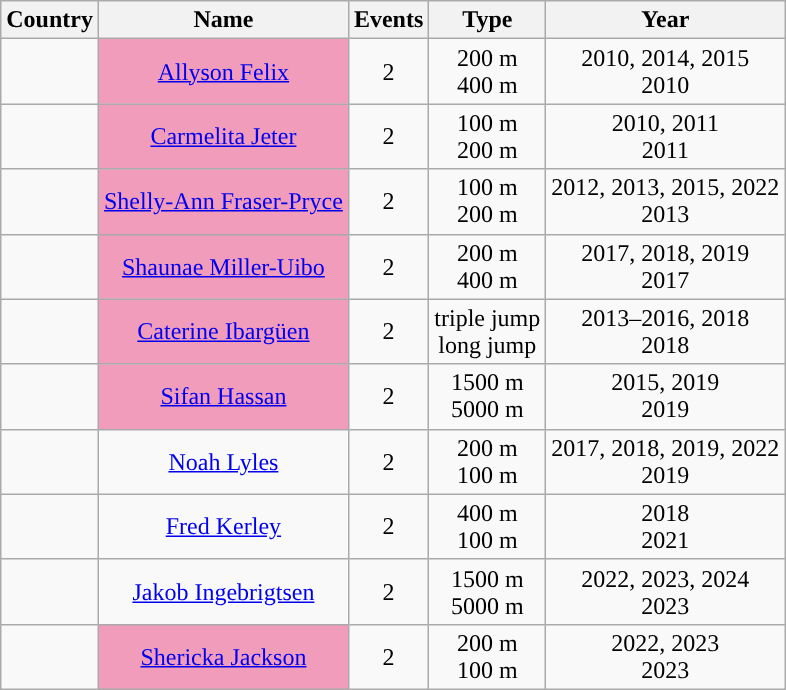<table class=wikitable style="text-align: center">
<tr>
<th>Country</th>
<th>Name</th>
<th>Events</th>
<th>Type</th>
<th>Year</th>
</tr>
<tr>
<td align=left></td>
<td style="background:#F19CBB;"><a href='#'>Allyson Felix</a></td>
<td>2</td>
<td>200 m<br>400 m</td>
<td>2010, 2014, 2015<br>2010</td>
</tr>
<tr>
<td align=left></td>
<td style="background:#F19CBB;"><a href='#'>Carmelita Jeter</a></td>
<td>2</td>
<td>100 m<br>200 m</td>
<td>2010, 2011<br>2011</td>
</tr>
<tr>
<td align=left></td>
<td style="background:#F19CBB;"><a href='#'>Shelly-Ann Fraser-Pryce</a></td>
<td>2</td>
<td>100 m<br>200 m</td>
<td>2012, 2013, 2015, 2022<br>2013</td>
</tr>
<tr>
<td align=left></td>
<td style="background:#F19CBB;"><a href='#'>Shaunae Miller-Uibo</a></td>
<td>2</td>
<td>200 m<br>400 m</td>
<td>2017, 2018, 2019<br>2017</td>
</tr>
<tr>
<td align=left></td>
<td style="background:#F19CBB;"><a href='#'>Caterine Ibargüen</a></td>
<td>2</td>
<td>triple jump<br>long jump</td>
<td>2013–2016, 2018<br>2018</td>
</tr>
<tr>
<td align=left></td>
<td style="background:#F19CBB;"><a href='#'>Sifan Hassan</a></td>
<td>2</td>
<td>1500 m<br>5000 m</td>
<td>2015, 2019<br>2019</td>
</tr>
<tr>
<td align=left></td>
<td><a href='#'>Noah Lyles</a></td>
<td>2</td>
<td>200 m<br>100 m</td>
<td>2017, 2018, 2019, 2022<br>2019</td>
</tr>
<tr>
<td align=left></td>
<td><a href='#'>Fred Kerley</a></td>
<td>2</td>
<td>400 m<br>100 m</td>
<td>2018<br>2021</td>
</tr>
<tr>
<td align=left></td>
<td><a href='#'>Jakob Ingebrigtsen</a></td>
<td>2</td>
<td>1500 m<br>5000 m</td>
<td>2022, 2023, 2024<br>2023</td>
</tr>
<tr>
<td align=left></td>
<td style="background:#F19CBB;"><a href='#'>Shericka Jackson</a></td>
<td>2</td>
<td>200 m<br>100 m</td>
<td>2022, 2023<br>2023</td>
</tr>
</table>
